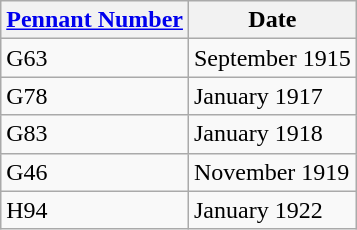<table class="wikitable" style="text-align:left">
<tr>
<th><a href='#'>Pennant Number</a></th>
<th>Date</th>
</tr>
<tr>
<td>G63</td>
<td>September 1915</td>
</tr>
<tr>
<td>G78</td>
<td>January 1917</td>
</tr>
<tr>
<td>G83</td>
<td>January 1918</td>
</tr>
<tr>
<td>G46</td>
<td>November 1919</td>
</tr>
<tr>
<td>H94</td>
<td>January 1922</td>
</tr>
</table>
